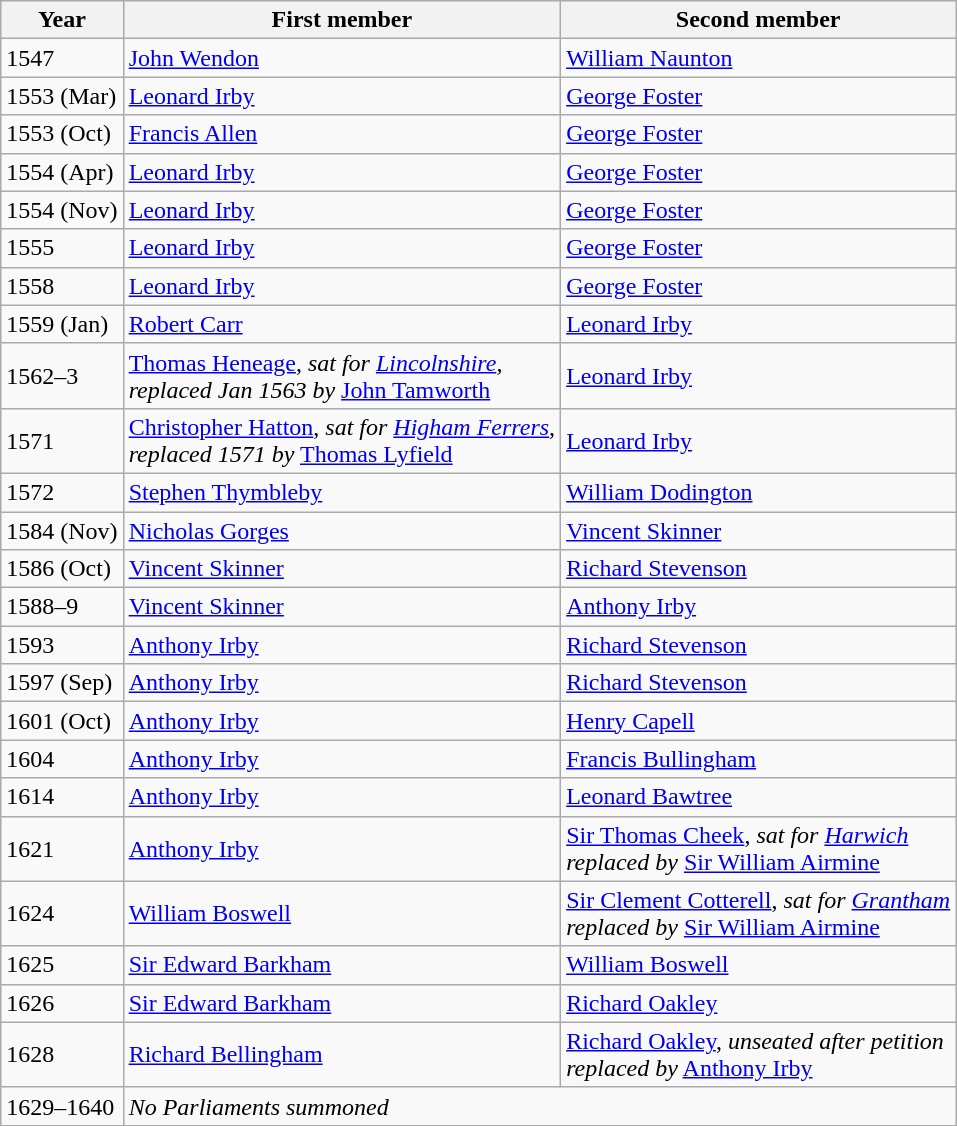<table class="wikitable">
<tr>
<th>Year</th>
<th>First member</th>
<th>Second member</th>
</tr>
<tr>
<td>1547</td>
<td><a href='#'>John Wendon</a></td>
<td><a href='#'>William Naunton</a></td>
</tr>
<tr>
<td>1553 (Mar)</td>
<td><a href='#'>Leonard Irby</a></td>
<td><a href='#'>George Foster</a></td>
</tr>
<tr>
<td>1553 (Oct)</td>
<td><a href='#'>Francis Allen</a></td>
<td><a href='#'>George Foster</a></td>
</tr>
<tr>
<td>1554 (Apr)</td>
<td><a href='#'>Leonard Irby</a></td>
<td><a href='#'>George Foster</a></td>
</tr>
<tr>
<td>1554 (Nov)</td>
<td><a href='#'>Leonard Irby</a></td>
<td><a href='#'>George Foster</a></td>
</tr>
<tr>
<td>1555</td>
<td><a href='#'>Leonard Irby</a></td>
<td><a href='#'>George Foster</a></td>
</tr>
<tr>
<td>1558</td>
<td><a href='#'>Leonard Irby</a></td>
<td><a href='#'>George Foster</a></td>
</tr>
<tr>
<td>1559 (Jan)</td>
<td><a href='#'>Robert Carr</a></td>
<td><a href='#'>Leonard Irby</a></td>
</tr>
<tr>
<td>1562–3</td>
<td><a href='#'>Thomas Heneage</a>, <em>sat for <a href='#'>Lincolnshire</a>,<br> replaced Jan 1563 by</em> <a href='#'>John Tamworth</a></td>
<td><a href='#'>Leonard Irby</a></td>
</tr>
<tr>
<td>1571</td>
<td><a href='#'>Christopher Hatton</a>, <em>sat for <a href='#'>Higham Ferrers</a>,<br> replaced 1571 by</em> <a href='#'>Thomas Lyfield</a></td>
<td><a href='#'>Leonard Irby</a></td>
</tr>
<tr>
<td>1572</td>
<td><a href='#'>Stephen Thymbleby</a></td>
<td><a href='#'>William Dodington</a></td>
</tr>
<tr>
<td>1584 (Nov)</td>
<td><a href='#'>Nicholas Gorges</a></td>
<td><a href='#'>Vincent Skinner</a></td>
</tr>
<tr>
<td>1586 (Oct)</td>
<td><a href='#'>Vincent Skinner</a></td>
<td><a href='#'>Richard Stevenson</a></td>
</tr>
<tr>
<td>1588–9</td>
<td><a href='#'>Vincent Skinner</a></td>
<td><a href='#'>Anthony Irby</a></td>
</tr>
<tr>
<td>1593</td>
<td><a href='#'>Anthony Irby</a></td>
<td><a href='#'>Richard Stevenson</a></td>
</tr>
<tr>
<td>1597 (Sep)</td>
<td><a href='#'>Anthony Irby</a></td>
<td><a href='#'>Richard Stevenson</a></td>
</tr>
<tr>
<td>1601 (Oct)</td>
<td><a href='#'>Anthony Irby</a></td>
<td><a href='#'>Henry Capell</a></td>
</tr>
<tr>
<td>1604</td>
<td><a href='#'>Anthony Irby</a></td>
<td><a href='#'>Francis Bullingham</a></td>
</tr>
<tr>
<td>1614</td>
<td><a href='#'>Anthony Irby</a></td>
<td><a href='#'>Leonard Bawtree</a></td>
</tr>
<tr>
<td>1621</td>
<td><a href='#'>Anthony Irby</a></td>
<td><a href='#'>Sir Thomas Cheek</a>, <em>sat for <a href='#'>Harwich</a> <br> replaced by</em> <a href='#'>Sir William Airmine</a></td>
</tr>
<tr>
<td>1624</td>
<td><a href='#'>William Boswell</a></td>
<td><a href='#'>Sir Clement Cotterell</a>, <em>sat for <a href='#'>Grantham</a> <br> replaced by</em> <a href='#'>Sir William Airmine</a></td>
</tr>
<tr>
<td>1625</td>
<td><a href='#'>Sir Edward Barkham</a></td>
<td><a href='#'>William Boswell</a></td>
</tr>
<tr>
<td>1626</td>
<td><a href='#'>Sir Edward Barkham</a></td>
<td><a href='#'>Richard Oakley</a></td>
</tr>
<tr>
<td>1628</td>
<td><a href='#'>Richard Bellingham</a></td>
<td><a href='#'>Richard Oakley</a>, <em>unseated after petition <br> replaced by</em> <a href='#'>Anthony Irby</a></td>
</tr>
<tr>
<td>1629–1640</td>
<td colspan = "2"><em>No Parliaments summoned</em></td>
</tr>
<tr>
</tr>
</table>
